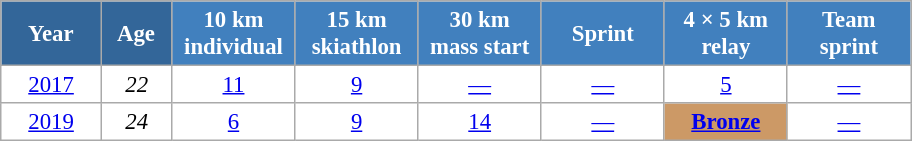<table class="wikitable" style="font-size:95%; text-align:center; border:grey solid 1px; border-collapse:collapse; background:#ffffff;">
<tr>
<th style="background-color:#369; color:white; width:60px;"> Year </th>
<th style="background-color:#369; color:white; width:40px;"> Age </th>
<th style="background-color:#4180be; color:white; width:75px;"> 10 km <br> individual </th>
<th style="background-color:#4180be; color:white; width:75px;"> 15 km <br> skiathlon </th>
<th style="background-color:#4180be; color:white; width:75px;"> 30 km <br> mass start </th>
<th style="background-color:#4180be; color:white; width:75px;"> Sprint </th>
<th style="background-color:#4180be; color:white; width:75px;"> 4 × 5 km <br> relay </th>
<th style="background-color:#4180be; color:white; width:75px;"> Team <br> sprint </th>
</tr>
<tr>
<td><a href='#'>2017</a></td>
<td><em>22</em></td>
<td><a href='#'>11</a></td>
<td><a href='#'>9</a></td>
<td><a href='#'>—</a></td>
<td><a href='#'>—</a></td>
<td><a href='#'>5</a></td>
<td><a href='#'>—</a></td>
</tr>
<tr>
<td><a href='#'>2019</a></td>
<td><em>24</em></td>
<td><a href='#'>6</a></td>
<td><a href='#'>9</a></td>
<td><a href='#'>14</a></td>
<td><a href='#'>—</a></td>
<td style="background:#c96;"><a href='#'><strong>Bronze</strong></a></td>
<td><a href='#'>—</a></td>
</tr>
</table>
